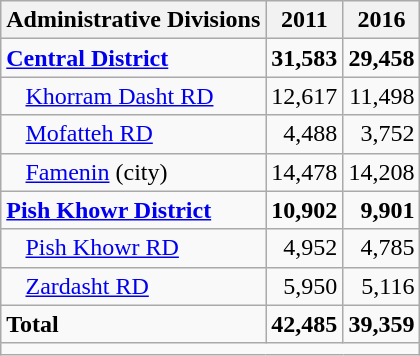<table class="wikitable">
<tr>
<th>Administrative Divisions</th>
<th>2011</th>
<th>2016</th>
</tr>
<tr>
<td><strong><a href='#'>Central District</a></strong></td>
<td style="text-align: right;"><strong>31,583</strong></td>
<td style="text-align: right;"><strong>29,458</strong></td>
</tr>
<tr>
<td style="padding-left: 1em;"><a href='#'>Khorram Dasht RD</a></td>
<td style="text-align: right;">12,617</td>
<td style="text-align: right;">11,498</td>
</tr>
<tr>
<td style="padding-left: 1em;"><a href='#'>Mofatteh RD</a></td>
<td style="text-align: right;">4,488</td>
<td style="text-align: right;">3,752</td>
</tr>
<tr>
<td style="padding-left: 1em;"><a href='#'>Famenin</a> (city)</td>
<td style="text-align: right;">14,478</td>
<td style="text-align: right;">14,208</td>
</tr>
<tr>
<td><strong><a href='#'>Pish Khowr District</a></strong></td>
<td style="text-align: right;"><strong>10,902</strong></td>
<td style="text-align: right;"><strong>9,901</strong></td>
</tr>
<tr>
<td style="padding-left: 1em;"><a href='#'>Pish Khowr RD</a></td>
<td style="text-align: right;">4,952</td>
<td style="text-align: right;">4,785</td>
</tr>
<tr>
<td style="padding-left: 1em;"><a href='#'>Zardasht RD</a></td>
<td style="text-align: right;">5,950</td>
<td style="text-align: right;">5,116</td>
</tr>
<tr>
<td><strong>Total</strong></td>
<td style="text-align: right;"><strong>42,485</strong></td>
<td style="text-align: right;"><strong>39,359</strong></td>
</tr>
<tr>
<td colspan=3></td>
</tr>
</table>
